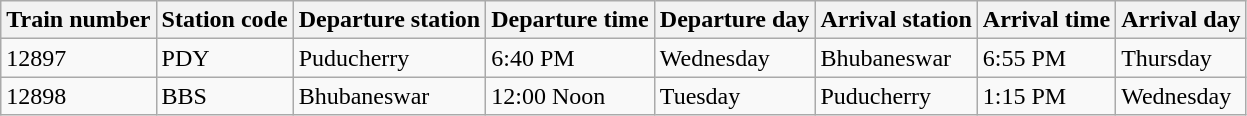<table class="wikitable">
<tr>
<th>Train number</th>
<th>Station code</th>
<th>Departure station</th>
<th>Departure time</th>
<th>Departure day</th>
<th>Arrival station</th>
<th>Arrival time</th>
<th>Arrival day</th>
</tr>
<tr>
<td>12897</td>
<td>PDY</td>
<td>Puducherry</td>
<td>6:40 PM</td>
<td>Wednesday</td>
<td>Bhubaneswar</td>
<td>6:55 PM</td>
<td>Thursday</td>
</tr>
<tr>
<td>12898</td>
<td>BBS</td>
<td>Bhubaneswar</td>
<td>12:00 Noon</td>
<td>Tuesday</td>
<td>Puducherry</td>
<td>1:15 PM</td>
<td>Wednesday</td>
</tr>
</table>
